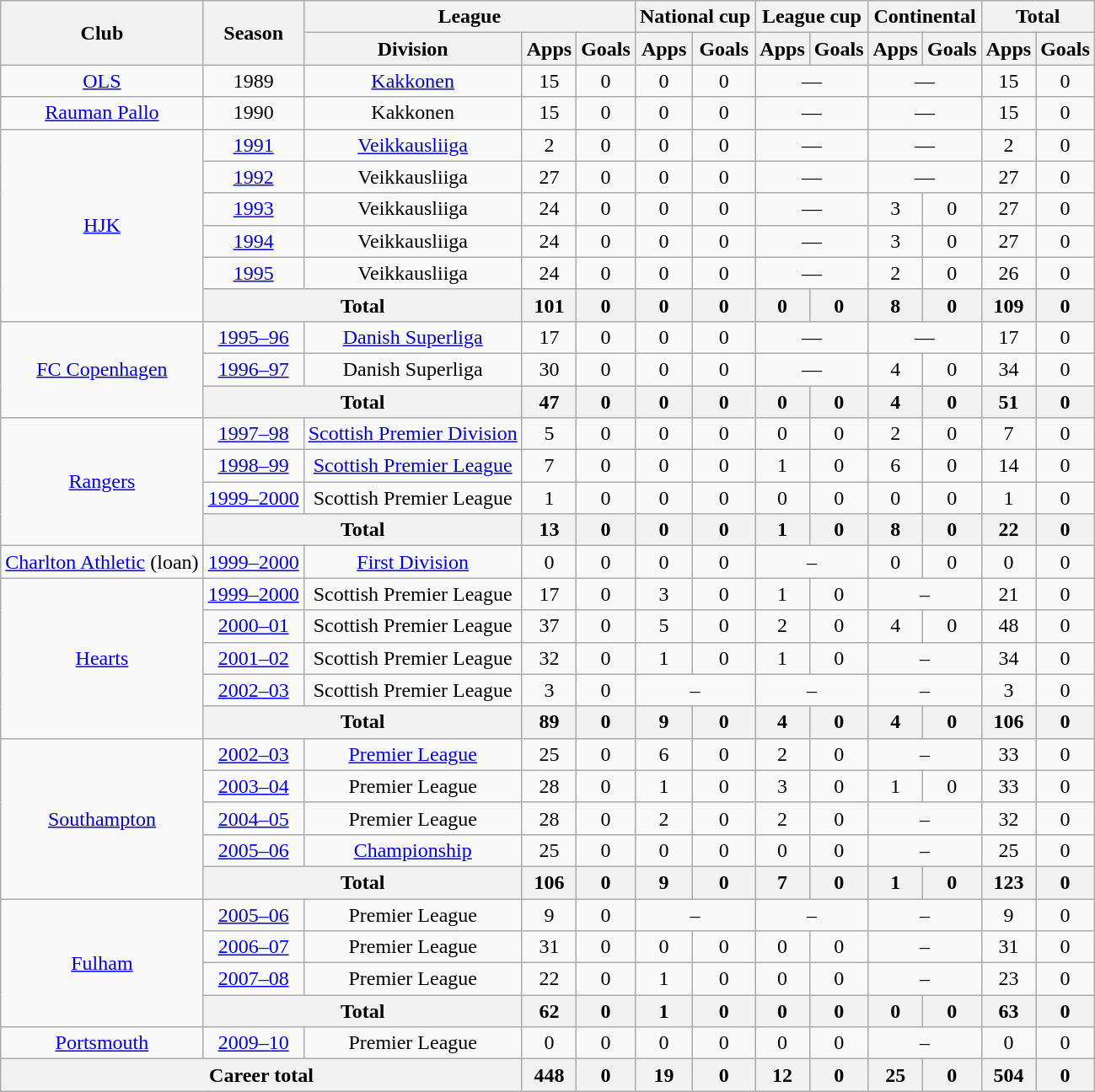<table class="wikitable" style="text-align: center">
<tr>
<th rowspan="2">Club</th>
<th rowspan="2">Season</th>
<th colspan="3">League</th>
<th colspan="2">National cup</th>
<th colspan="2">League cup</th>
<th colspan="2">Continental</th>
<th colspan="2">Total</th>
</tr>
<tr>
<th>Division</th>
<th>Apps</th>
<th>Goals</th>
<th>Apps</th>
<th>Goals</th>
<th>Apps</th>
<th>Goals</th>
<th>Apps</th>
<th>Goals</th>
<th>Apps</th>
<th>Goals</th>
</tr>
<tr>
<td><a href='#'>OLS</a></td>
<td>1989</td>
<td><a href='#'>Kakkonen</a></td>
<td>15</td>
<td>0</td>
<td>0</td>
<td>0</td>
<td colspan="2">—</td>
<td colspan="2">—</td>
<td>15</td>
<td>0</td>
</tr>
<tr>
<td><a href='#'>Rauman Pallo</a></td>
<td>1990</td>
<td>Kakkonen</td>
<td>15</td>
<td>0</td>
<td>0</td>
<td>0</td>
<td colspan="2">—</td>
<td colspan="2">—</td>
<td>15</td>
<td>0</td>
</tr>
<tr>
<td rowspan="6"><a href='#'>HJK</a></td>
<td><a href='#'>1991</a></td>
<td><a href='#'>Veikkausliiga</a></td>
<td>2</td>
<td>0</td>
<td>0</td>
<td>0</td>
<td colspan="2">—</td>
<td colspan="2">—</td>
<td>2</td>
<td>0</td>
</tr>
<tr>
<td><a href='#'>1992</a></td>
<td>Veikkausliiga</td>
<td>27</td>
<td>0</td>
<td>0</td>
<td>0</td>
<td colspan="2">—</td>
<td colspan="2">—</td>
<td>27</td>
<td>0</td>
</tr>
<tr>
<td><a href='#'>1993</a></td>
<td>Veikkausliiga</td>
<td>24</td>
<td>0</td>
<td>0</td>
<td>0</td>
<td colspan="2">—</td>
<td>3</td>
<td>0</td>
<td>27</td>
<td>0</td>
</tr>
<tr>
<td><a href='#'>1994</a></td>
<td>Veikkausliiga</td>
<td>24</td>
<td>0</td>
<td>0</td>
<td>0</td>
<td colspan="2">—</td>
<td>3</td>
<td>0</td>
<td>27</td>
<td>0</td>
</tr>
<tr>
<td><a href='#'>1995</a></td>
<td>Veikkausliiga</td>
<td>24</td>
<td>0</td>
<td>0</td>
<td>0</td>
<td colspan="2">—</td>
<td>2</td>
<td>0</td>
<td>26</td>
<td>0</td>
</tr>
<tr>
<th colspan=2>Total</th>
<th>101</th>
<th>0</th>
<th>0</th>
<th>0</th>
<th>0</th>
<th>0</th>
<th>8</th>
<th>0</th>
<th>109</th>
<th>0</th>
</tr>
<tr>
<td rowspan="3"><a href='#'>FC Copenhagen</a></td>
<td><a href='#'>1995–96</a></td>
<td><a href='#'>Danish Superliga</a></td>
<td>17</td>
<td>0</td>
<td>0</td>
<td>0</td>
<td colspan="2">—</td>
<td colspan="2">—</td>
<td>17</td>
<td>0</td>
</tr>
<tr>
<td><a href='#'>1996–97</a></td>
<td>Danish Superliga</td>
<td>30</td>
<td>0</td>
<td>0</td>
<td>0</td>
<td colspan="2">—</td>
<td>4</td>
<td>0</td>
<td>34</td>
<td>0</td>
</tr>
<tr>
<th colspan=2>Total</th>
<th>47</th>
<th>0</th>
<th>0</th>
<th>0</th>
<th>0</th>
<th>0</th>
<th>4</th>
<th>0</th>
<th>51</th>
<th>0</th>
</tr>
<tr>
<td rowspan="4"><a href='#'>Rangers</a></td>
<td><a href='#'>1997–98</a></td>
<td><a href='#'>Scottish Premier Division</a></td>
<td>5</td>
<td>0</td>
<td>0</td>
<td>0</td>
<td>0</td>
<td>0</td>
<td>2</td>
<td>0</td>
<td>7</td>
<td>0</td>
</tr>
<tr>
<td><a href='#'>1998–99</a></td>
<td><a href='#'>Scottish Premier League</a></td>
<td>7</td>
<td>0</td>
<td>0</td>
<td>0</td>
<td>1</td>
<td>0</td>
<td>6</td>
<td>0</td>
<td>14</td>
<td>0</td>
</tr>
<tr>
<td><a href='#'>1999–2000</a></td>
<td>Scottish Premier League</td>
<td>1</td>
<td>0</td>
<td>0</td>
<td>0</td>
<td>0</td>
<td>0</td>
<td>0</td>
<td>0</td>
<td>1</td>
<td>0</td>
</tr>
<tr>
<th colspan=2>Total</th>
<th>13</th>
<th>0</th>
<th>0</th>
<th>0</th>
<th>1</th>
<th>0</th>
<th>8</th>
<th>0</th>
<th>22</th>
<th>0</th>
</tr>
<tr>
<td><a href='#'>Charlton Athletic</a> (loan)</td>
<td><a href='#'>1999–2000</a></td>
<td><a href='#'>First Division</a></td>
<td>0</td>
<td>0</td>
<td>0</td>
<td>0</td>
<td colspan="2">–</td>
<td>0</td>
<td>0</td>
<td>0</td>
<td>0</td>
</tr>
<tr>
<td rowspan="5"><a href='#'>Hearts</a></td>
<td><a href='#'>1999–2000</a></td>
<td>Scottish Premier League</td>
<td>17</td>
<td>0</td>
<td>3</td>
<td>0</td>
<td>1</td>
<td>0</td>
<td colspan="2">–</td>
<td>21</td>
<td>0</td>
</tr>
<tr>
<td><a href='#'>2000–01</a></td>
<td>Scottish Premier League</td>
<td>37</td>
<td>0</td>
<td>5</td>
<td>0</td>
<td>2</td>
<td>0</td>
<td>4</td>
<td>0</td>
<td>48</td>
<td>0</td>
</tr>
<tr>
<td><a href='#'>2001–02</a></td>
<td>Scottish Premier League</td>
<td>32</td>
<td>0</td>
<td>1</td>
<td>0</td>
<td>1</td>
<td>0</td>
<td colspan="2">–</td>
<td>34</td>
<td>0</td>
</tr>
<tr>
<td><a href='#'>2002–03</a></td>
<td>Scottish Premier League</td>
<td>3</td>
<td>0</td>
<td colspan="2">–</td>
<td colspan="2">–</td>
<td colspan="2">–</td>
<td>3</td>
<td>0</td>
</tr>
<tr>
<th colspan=2>Total</th>
<th>89</th>
<th>0</th>
<th>9</th>
<th>0</th>
<th>4</th>
<th>0</th>
<th>4</th>
<th>0</th>
<th>106</th>
<th>0</th>
</tr>
<tr>
<td rowspan="5"><a href='#'>Southampton</a></td>
<td><a href='#'>2002–03</a></td>
<td><a href='#'>Premier League</a></td>
<td>25</td>
<td>0</td>
<td>6</td>
<td>0</td>
<td>2</td>
<td>0</td>
<td colspan="2">–</td>
<td>33</td>
<td>0</td>
</tr>
<tr>
<td><a href='#'>2003–04</a></td>
<td>Premier League</td>
<td>28</td>
<td>0</td>
<td>1</td>
<td>0</td>
<td>3</td>
<td>0</td>
<td>1</td>
<td>0</td>
<td>33</td>
<td>0</td>
</tr>
<tr>
<td><a href='#'>2004–05</a></td>
<td>Premier League</td>
<td>28</td>
<td>0</td>
<td>2</td>
<td>0</td>
<td>2</td>
<td>0</td>
<td colspan="2">–</td>
<td>32</td>
<td>0</td>
</tr>
<tr>
<td><a href='#'>2005–06</a></td>
<td><a href='#'>Championship</a></td>
<td>25</td>
<td>0</td>
<td>0</td>
<td>0</td>
<td>0</td>
<td>0</td>
<td colspan="2">–</td>
<td>25</td>
<td>0</td>
</tr>
<tr>
<th colspan=2>Total</th>
<th>106</th>
<th>0</th>
<th>9</th>
<th>0</th>
<th>7</th>
<th>0</th>
<th>1</th>
<th>0</th>
<th>123</th>
<th>0</th>
</tr>
<tr>
<td rowspan="4"><a href='#'>Fulham</a></td>
<td><a href='#'>2005–06</a></td>
<td>Premier League</td>
<td>9</td>
<td>0</td>
<td colspan="2">–</td>
<td colspan="2">–</td>
<td colspan="2">–</td>
<td>9</td>
<td>0</td>
</tr>
<tr>
<td><a href='#'>2006–07</a></td>
<td>Premier League</td>
<td>31</td>
<td>0</td>
<td>0</td>
<td>0</td>
<td>0</td>
<td>0</td>
<td colspan="2">–</td>
<td>31</td>
<td>0</td>
</tr>
<tr>
<td><a href='#'>2007–08</a></td>
<td>Premier League</td>
<td>22</td>
<td>0</td>
<td>1</td>
<td>0</td>
<td>0</td>
<td>0</td>
<td colspan="2">–</td>
<td>23</td>
<td>0</td>
</tr>
<tr>
<th colspan=2>Total</th>
<th>62</th>
<th>0</th>
<th>1</th>
<th>0</th>
<th>0</th>
<th>0</th>
<th>0</th>
<th>0</th>
<th>63</th>
<th>0</th>
</tr>
<tr>
<td><a href='#'>Portsmouth</a></td>
<td><a href='#'>2009–10</a></td>
<td>Premier League</td>
<td>0</td>
<td>0</td>
<td>0</td>
<td>0</td>
<td>0</td>
<td>0</td>
<td colspan="2">–</td>
<td>0</td>
<td>0</td>
</tr>
<tr>
<th colspan=3>Career total</th>
<th>448</th>
<th>0</th>
<th>19</th>
<th>0</th>
<th>12</th>
<th>0</th>
<th>25</th>
<th>0</th>
<th>504</th>
<th>0</th>
</tr>
</table>
